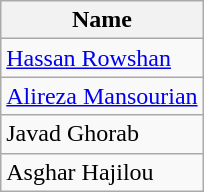<table class="wikitable">
<tr>
<th>Name</th>
</tr>
<tr>
<td> <a href='#'>Hassan Rowshan</a></td>
</tr>
<tr>
<td> <a href='#'>Alireza Mansourian</a></td>
</tr>
<tr>
<td> Javad Ghorab</td>
</tr>
<tr>
<td> Asghar Hajilou</td>
</tr>
</table>
